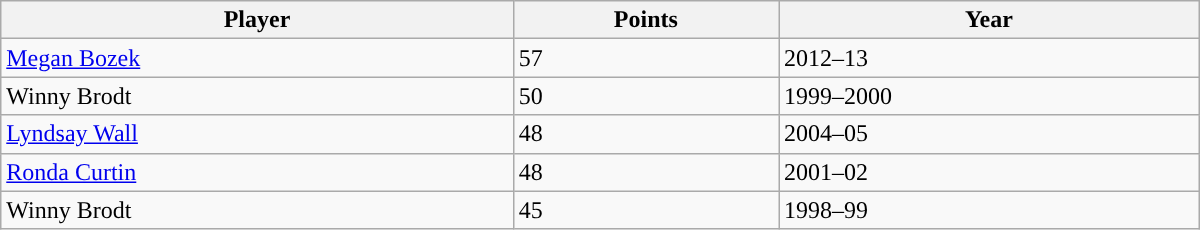<table class="wikitable" style="width: 50em">
<tr>
<th>Player</th>
<th>Points</th>
<th>Year</th>
</tr>
<tr>
<td><a href='#'>Megan Bozek</a></td>
<td>57</td>
<td>2012–13</td>
</tr>
<tr>
<td>Winny Brodt</td>
<td>50</td>
<td>1999–2000</td>
</tr>
<tr>
<td><a href='#'>Lyndsay Wall</a></td>
<td>48</td>
<td>2004–05</td>
</tr>
<tr>
<td><a href='#'>Ronda Curtin</a></td>
<td>48</td>
<td>2001–02</td>
</tr>
<tr>
<td>Winny Brodt</td>
<td>45</td>
<td>1998–99</td>
</tr>
</table>
